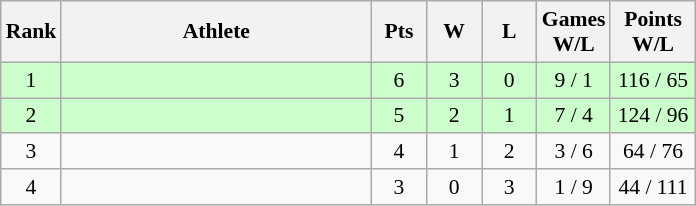<table class="wikitable" style="text-align: center; font-size:90% ">
<tr>
<th width="20">Rank</th>
<th width="200">Athlete</th>
<th width="30">Pts</th>
<th width="30">W</th>
<th width="30">L</th>
<th width="40">Games<br>W/L</th>
<th width="50">Points<br>W/L</th>
</tr>
<tr bgcolor=#ccffcc>
<td>1</td>
<td align=left></td>
<td>6</td>
<td>3</td>
<td>0</td>
<td>9 / 1</td>
<td>116 / 65</td>
</tr>
<tr bgcolor=#ccffcc>
<td>2</td>
<td align=left></td>
<td>5</td>
<td>2</td>
<td>1</td>
<td>7 / 4</td>
<td>124 / 96</td>
</tr>
<tr>
<td>3</td>
<td align=left></td>
<td>4</td>
<td>1</td>
<td>2</td>
<td>3 / 6</td>
<td>64 / 76</td>
</tr>
<tr>
<td>4</td>
<td align=left></td>
<td>3</td>
<td>0</td>
<td>3</td>
<td>1 / 9</td>
<td>44 / 111</td>
</tr>
</table>
